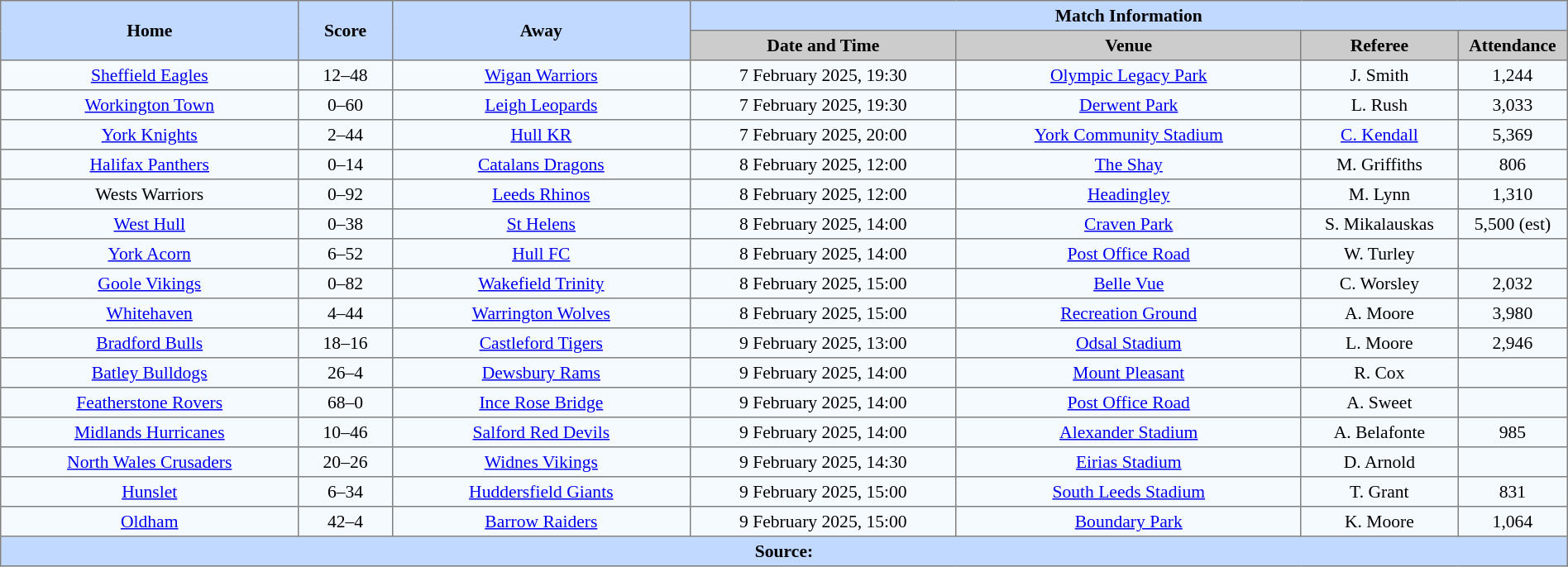<table border=1 style="border-collapse:collapse; font-size:90%; text-align:center"; cellpadding=3 cellspacing=0 width=100%>
<tr bgcolor="#c1d8ff">
<th rowspan=2 width=19%>Home</th>
<th rowspan=2 width=6%>Score</th>
<th rowspan=2 width=19%>Away</th>
<th colspan=4>Match Information</th>
</tr>
<tr bgcolor="#cccccc">
<th width=17%>Date and Time</th>
<th width=22%>Venue</th>
<th width=10%>Referee</th>
<th width=7%>Attendance</th>
</tr>
<tr bgcolor=#f5faff>
<td><a href='#'>Sheffield Eagles</a></td>
<td>12–48</td>
<td><a href='#'>Wigan Warriors</a></td>
<td>7 February 2025, 19:30</td>
<td><a href='#'>Olympic Legacy Park</a></td>
<td>J. Smith</td>
<td>1,244</td>
</tr>
<tr bgcolor=#f5faff>
<td><a href='#'>Workington Town</a></td>
<td>0–60</td>
<td><a href='#'>Leigh Leopards</a></td>
<td>7 February 2025, 19:30</td>
<td><a href='#'>Derwent Park</a></td>
<td>L. Rush</td>
<td>3,033</td>
</tr>
<tr bgcolor=#f5faff>
<td><a href='#'>York Knights</a></td>
<td>2–44</td>
<td><a href='#'>Hull KR</a></td>
<td>7 February 2025, 20:00</td>
<td><a href='#'>York Community Stadium</a></td>
<td><a href='#'>C. Kendall</a></td>
<td>5,369</td>
</tr>
<tr bgcolor=#f5faff>
<td><a href='#'>Halifax Panthers</a></td>
<td>0–14</td>
<td><a href='#'>Catalans Dragons</a></td>
<td>8 February 2025, 12:00</td>
<td><a href='#'>The Shay</a></td>
<td>M. Griffiths</td>
<td>806</td>
</tr>
<tr bgcolor=#f5faff>
<td>Wests Warriors</td>
<td>0–92</td>
<td><a href='#'>Leeds Rhinos</a></td>
<td>8 February 2025, 12:00</td>
<td><a href='#'>Headingley</a></td>
<td>M. Lynn</td>
<td>1,310</td>
</tr>
<tr bgcolor=#f5faff>
<td><a href='#'>West Hull</a></td>
<td>0–38</td>
<td><a href='#'>St Helens</a></td>
<td>8 February 2025, 14:00</td>
<td><a href='#'>Craven Park</a></td>
<td>S. Mikalauskas</td>
<td>5,500 (est)</td>
</tr>
<tr bgcolor=#f5faff>
<td><a href='#'>York Acorn</a></td>
<td>6–52</td>
<td><a href='#'>Hull FC</a></td>
<td>8 February 2025, 14:00</td>
<td><a href='#'>Post Office Road</a></td>
<td>W. Turley</td>
<td></td>
</tr>
<tr bgcolor=f5faff>
<td><a href='#'>Goole Vikings</a></td>
<td>0–82</td>
<td><a href='#'>Wakefield Trinity</a></td>
<td>8 February 2025, 15:00</td>
<td><a href='#'>Belle Vue</a></td>
<td>C. Worsley</td>
<td>2,032</td>
</tr>
<tr bgcolor=#f5faff>
<td><a href='#'>Whitehaven</a></td>
<td>4–44</td>
<td><a href='#'>Warrington Wolves</a></td>
<td>8 February 2025, 15:00</td>
<td><a href='#'>Recreation Ground</a></td>
<td>A. Moore</td>
<td>3,980</td>
</tr>
<tr bgcolor=#f5faff>
<td><a href='#'>Bradford Bulls</a></td>
<td>18–16</td>
<td><a href='#'>Castleford Tigers</a></td>
<td>9 February 2025, 13:00</td>
<td><a href='#'>Odsal Stadium</a></td>
<td>L. Moore</td>
<td>2,946</td>
</tr>
<tr bgcolor=#f5faff>
<td><a href='#'>Batley Bulldogs</a></td>
<td>26–4</td>
<td><a href='#'>Dewsbury Rams</a></td>
<td>9 February 2025, 14:00</td>
<td><a href='#'>Mount Pleasant</a></td>
<td>R. Cox</td>
<td></td>
</tr>
<tr bgcolor=#f5faff>
<td><a href='#'>Featherstone Rovers</a></td>
<td>68–0</td>
<td><a href='#'>Ince Rose Bridge</a></td>
<td>9 February 2025, 14:00</td>
<td><a href='#'>Post Office Road</a></td>
<td>A. Sweet</td>
<td></td>
</tr>
<tr bgcolor=#f5faff>
<td><a href='#'>Midlands Hurricanes</a></td>
<td>10–46</td>
<td><a href='#'>Salford Red Devils</a></td>
<td>9 February 2025, 14:00</td>
<td><a href='#'>Alexander Stadium</a></td>
<td>A. Belafonte</td>
<td>985</td>
</tr>
<tr bgcolor=#f5faff>
<td><a href='#'>North Wales Crusaders</a></td>
<td>20–26</td>
<td><a href='#'>Widnes Vikings</a></td>
<td>9 February 2025, 14:30</td>
<td><a href='#'>Eirias Stadium</a></td>
<td>D. Arnold</td>
<td></td>
</tr>
<tr bgcolor=#f5faff>
<td><a href='#'>Hunslet</a></td>
<td>6–34</td>
<td><a href='#'>Huddersfield Giants</a></td>
<td>9 February 2025, 15:00</td>
<td><a href='#'>South Leeds Stadium</a></td>
<td>T. Grant</td>
<td>831</td>
</tr>
<tr bgcolor=#f5faff>
<td><a href='#'>Oldham</a></td>
<td>42–4</td>
<td><a href='#'>Barrow Raiders</a></td>
<td>9 February 2025, 15:00</td>
<td><a href='#'>Boundary Park</a></td>
<td>K. Moore</td>
<td>1,064</td>
</tr>
<tr style="background:#c1d8ff;">
<th colspan=7>Source:</th>
</tr>
</table>
